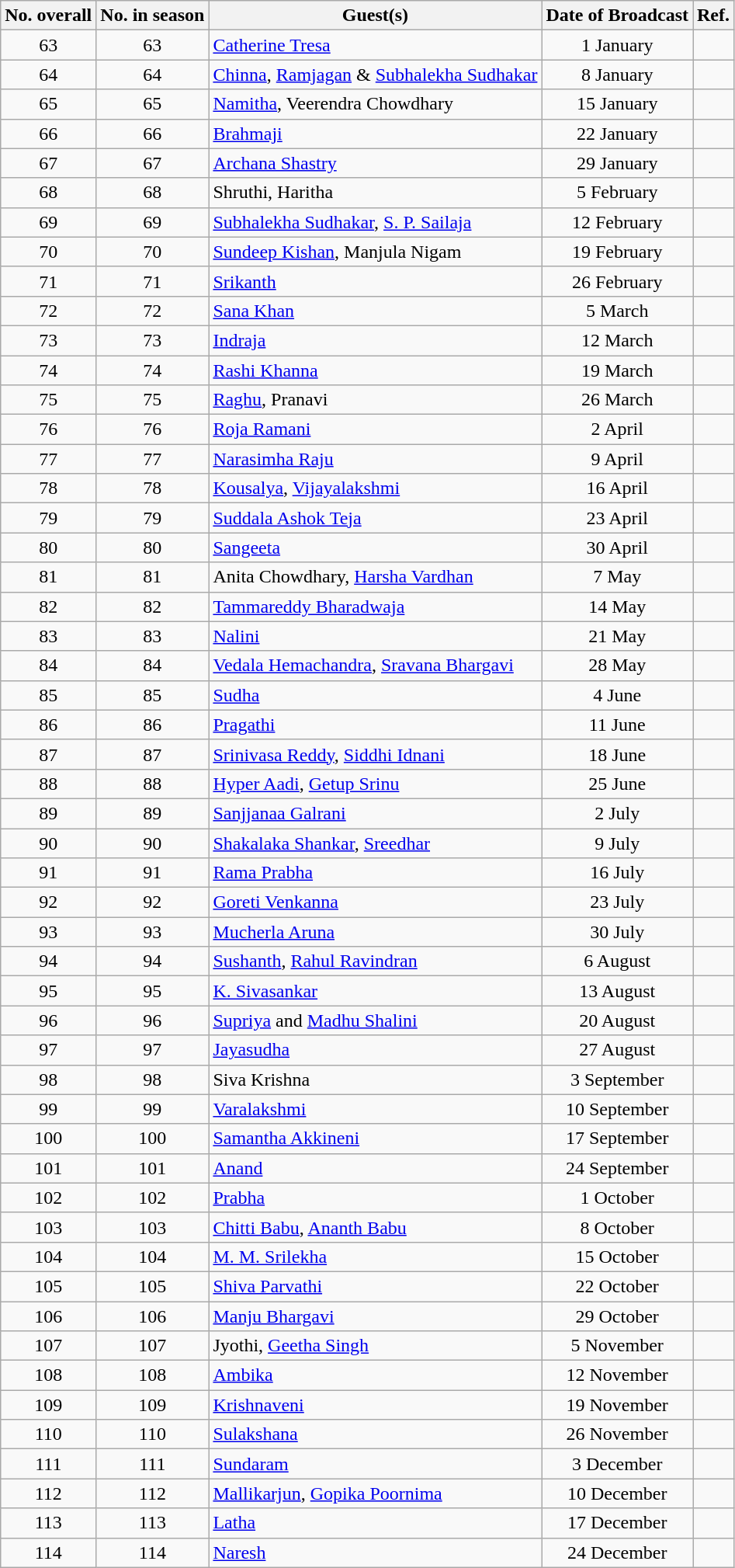<table class="wikitable sortable">
<tr>
<th>No. overall</th>
<th>No. in season</th>
<th>Guest(s)</th>
<th>Date of Broadcast</th>
<th>Ref.</th>
</tr>
<tr>
<td style="text-align:center;">63</td>
<td style="text-align:center;">63</td>
<td><a href='#'>Catherine Tresa</a></td>
<td style="text-align:center;">1 January</td>
<td></td>
</tr>
<tr>
<td style="text-align:center;">64</td>
<td style="text-align:center;">64</td>
<td><a href='#'>Chinna</a>, <a href='#'>Ramjagan</a> & <a href='#'>Subhalekha Sudhakar</a></td>
<td style="text-align:center;">8 January</td>
<td></td>
</tr>
<tr>
<td style="text-align:center;">65</td>
<td style="text-align:center;">65</td>
<td><a href='#'>Namitha</a>, Veerendra Chowdhary</td>
<td style="text-align:center;">15 January</td>
<td></td>
</tr>
<tr>
<td style="text-align:center;">66</td>
<td style="text-align:center;">66</td>
<td><a href='#'>Brahmaji</a></td>
<td style="text-align:center;">22 January</td>
<td></td>
</tr>
<tr>
<td style="text-align:center;">67</td>
<td style="text-align:center;">67</td>
<td><a href='#'>Archana Shastry</a></td>
<td style="text-align:center;">29 January</td>
<td></td>
</tr>
<tr>
<td style="text-align:center;">68</td>
<td style="text-align:center;">68</td>
<td>Shruthi, Haritha</td>
<td style="text-align:center;">5 February</td>
<td></td>
</tr>
<tr>
<td style="text-align:center;">69</td>
<td style="text-align:center;">69</td>
<td><a href='#'>Subhalekha Sudhakar</a>, <a href='#'>S. P. Sailaja</a></td>
<td style="text-align:center;">12 February</td>
<td></td>
</tr>
<tr>
<td style="text-align:center;">70</td>
<td style="text-align:center;">70</td>
<td><a href='#'>Sundeep Kishan</a>, Manjula Nigam</td>
<td style="text-align:center;">19 February</td>
<td></td>
</tr>
<tr>
<td style="text-align:center;">71</td>
<td style="text-align:center;">71</td>
<td><a href='#'>Srikanth</a></td>
<td style="text-align:center;">26 February</td>
<td></td>
</tr>
<tr>
<td style="text-align:center;">72</td>
<td style="text-align:center;">72</td>
<td><a href='#'>Sana Khan</a></td>
<td style="text-align:center;">5 March</td>
<td></td>
</tr>
<tr>
<td style="text-align:center;">73</td>
<td style="text-align:center;">73</td>
<td><a href='#'>Indraja</a></td>
<td style="text-align:center;">12 March</td>
<td></td>
</tr>
<tr>
<td style="text-align:center;">74</td>
<td style="text-align:center;">74</td>
<td><a href='#'>Rashi Khanna</a></td>
<td style="text-align:center;">19 March</td>
<td></td>
</tr>
<tr>
<td style="text-align:center;">75</td>
<td style="text-align:center;">75</td>
<td><a href='#'>Raghu</a>, Pranavi</td>
<td style="text-align:center;">26 March</td>
<td></td>
</tr>
<tr>
<td style="text-align:center;">76</td>
<td style="text-align:center;">76</td>
<td><a href='#'>Roja Ramani</a></td>
<td style="text-align:center;">2 April</td>
<td></td>
</tr>
<tr>
<td style="text-align:center;">77</td>
<td style="text-align:center;">77</td>
<td><a href='#'>Narasimha Raju</a></td>
<td style="text-align:center;">9 April</td>
<td></td>
</tr>
<tr>
<td style="text-align:center;">78</td>
<td style="text-align:center;">78</td>
<td><a href='#'>Kousalya</a>, <a href='#'>Vijayalakshmi</a></td>
<td style="text-align:center;">16 April</td>
<td></td>
</tr>
<tr>
<td style="text-align:center;">79</td>
<td style="text-align:center;">79</td>
<td><a href='#'>Suddala Ashok Teja</a></td>
<td style="text-align:center;">23 April</td>
<td></td>
</tr>
<tr>
<td style="text-align:center;">80</td>
<td style="text-align:center;">80</td>
<td><a href='#'>Sangeeta</a></td>
<td style="text-align:center;">30 April</td>
<td></td>
</tr>
<tr>
<td style="text-align:center;">81</td>
<td style="text-align:center;">81</td>
<td>Anita Chowdhary, <a href='#'>Harsha Vardhan</a></td>
<td style="text-align:center;">7 May</td>
<td></td>
</tr>
<tr>
<td style="text-align:center;">82</td>
<td style="text-align:center;">82</td>
<td><a href='#'>Tammareddy Bharadwaja</a></td>
<td style="text-align:center;">14 May</td>
<td></td>
</tr>
<tr>
<td style="text-align:center;">83</td>
<td style="text-align:center;">83</td>
<td><a href='#'>Nalini</a></td>
<td style="text-align:center;">21 May</td>
<td></td>
</tr>
<tr>
<td style="text-align:center;">84</td>
<td style="text-align:center;">84</td>
<td><a href='#'>Vedala Hemachandra</a>, <a href='#'>Sravana Bhargavi</a></td>
<td style="text-align:center;">28 May</td>
<td></td>
</tr>
<tr>
<td style="text-align:center;">85</td>
<td style="text-align:center;">85</td>
<td><a href='#'>Sudha</a></td>
<td style="text-align:center;">4 June</td>
<td></td>
</tr>
<tr>
<td style="text-align:center;">86</td>
<td style="text-align:center;">86</td>
<td><a href='#'>Pragathi</a></td>
<td style="text-align:center;">11 June</td>
<td></td>
</tr>
<tr>
<td style="text-align:center;">87</td>
<td style="text-align:center;">87</td>
<td><a href='#'>Srinivasa Reddy</a>, <a href='#'>Siddhi Idnani</a></td>
<td style="text-align:center;">18 June</td>
<td></td>
</tr>
<tr>
<td style="text-align:center;">88</td>
<td style="text-align:center;">88</td>
<td><a href='#'>Hyper Aadi</a>, <a href='#'>Getup Srinu</a></td>
<td style="text-align:center;">25 June</td>
<td></td>
</tr>
<tr>
<td style="text-align:center;">89</td>
<td style="text-align:center;">89</td>
<td><a href='#'>Sanjjanaa Galrani</a></td>
<td style="text-align:center;">2 July</td>
<td></td>
</tr>
<tr>
<td style="text-align:center;">90</td>
<td style="text-align:center;">90</td>
<td><a href='#'>Shakalaka Shankar</a>, <a href='#'>Sreedhar</a></td>
<td style="text-align:center;">9 July</td>
<td></td>
</tr>
<tr>
<td style="text-align:center;">91</td>
<td style="text-align:center;">91</td>
<td><a href='#'>Rama Prabha</a></td>
<td style="text-align:center;">16 July</td>
<td></td>
</tr>
<tr>
<td style="text-align:center;">92</td>
<td style="text-align:center;">92</td>
<td><a href='#'>Goreti Venkanna</a></td>
<td style="text-align:center;">23 July</td>
<td></td>
</tr>
<tr>
<td style="text-align:center;">93</td>
<td style="text-align:center;">93</td>
<td><a href='#'>Mucherla Aruna</a></td>
<td style="text-align:center;">30 July</td>
<td></td>
</tr>
<tr>
<td style="text-align:center;">94</td>
<td style="text-align:center;">94</td>
<td><a href='#'>Sushanth</a>, <a href='#'>Rahul Ravindran</a></td>
<td style="text-align:center;">6 August</td>
<td></td>
</tr>
<tr>
<td style="text-align:center;">95</td>
<td style="text-align:center;">95</td>
<td><a href='#'>K. Sivasankar</a></td>
<td style="text-align:center;">13 August</td>
<td></td>
</tr>
<tr>
<td style="text-align:center;">96</td>
<td style="text-align:center;">96</td>
<td><a href='#'>Supriya</a> and <a href='#'>Madhu Shalini</a></td>
<td style="text-align:center;">20 August</td>
<td></td>
</tr>
<tr>
<td style="text-align:center;">97</td>
<td style="text-align:center;">97</td>
<td><a href='#'>Jayasudha</a></td>
<td style="text-align:center;">27 August</td>
<td></td>
</tr>
<tr>
<td style="text-align:center;">98</td>
<td style="text-align:center;">98</td>
<td>Siva Krishna</td>
<td style="text-align:center;">3 September</td>
<td></td>
</tr>
<tr>
<td style="text-align:center;">99</td>
<td style="text-align:center;">99</td>
<td><a href='#'>Varalakshmi</a></td>
<td style="text-align:center;">10 September</td>
<td></td>
</tr>
<tr>
<td style="text-align:center;">100</td>
<td style="text-align:center;">100</td>
<td><a href='#'>Samantha Akkineni</a></td>
<td style="text-align:center;">17 September</td>
<td></td>
</tr>
<tr>
<td style="text-align:center;">101</td>
<td style="text-align:center;">101</td>
<td><a href='#'>Anand</a></td>
<td style="text-align:center;">24 September</td>
<td></td>
</tr>
<tr>
<td style="text-align:center;">102</td>
<td style="text-align:center;">102</td>
<td><a href='#'>Prabha</a></td>
<td style="text-align:center;">1 October</td>
<td></td>
</tr>
<tr>
<td style="text-align:center;">103</td>
<td style="text-align:center;">103</td>
<td><a href='#'>Chitti Babu</a>, <a href='#'>Ananth Babu</a></td>
<td style="text-align:center;">8 October</td>
<td></td>
</tr>
<tr>
<td style="text-align:center;">104</td>
<td style="text-align:center;">104</td>
<td><a href='#'>M. M. Srilekha</a></td>
<td style="text-align:center;">15 October</td>
<td></td>
</tr>
<tr>
<td style="text-align:center;">105</td>
<td style="text-align:center;">105</td>
<td><a href='#'>Shiva Parvathi</a></td>
<td style="text-align:center;">22 October</td>
<td></td>
</tr>
<tr>
<td style="text-align:center;">106</td>
<td style="text-align:center;">106</td>
<td><a href='#'>Manju Bhargavi</a></td>
<td style="text-align:center;">29 October</td>
<td></td>
</tr>
<tr>
<td style="text-align:center;">107</td>
<td style="text-align:center;">107</td>
<td>Jyothi, <a href='#'>Geetha Singh</a></td>
<td style="text-align:center;">5 November</td>
<td></td>
</tr>
<tr>
<td style="text-align:center;">108</td>
<td style="text-align:center;">108</td>
<td><a href='#'>Ambika</a></td>
<td style="text-align:center;">12 November</td>
<td></td>
</tr>
<tr>
<td style="text-align:center;">109</td>
<td style="text-align:center;">109</td>
<td><a href='#'>Krishnaveni</a></td>
<td style="text-align:center;">19 November</td>
<td></td>
</tr>
<tr>
<td style="text-align:center;">110</td>
<td style="text-align:center;">110</td>
<td><a href='#'>Sulakshana</a></td>
<td style="text-align:center;">26 November</td>
<td></td>
</tr>
<tr>
<td style="text-align:center;">111</td>
<td style="text-align:center;">111</td>
<td><a href='#'>Sundaram</a></td>
<td style="text-align:center;">3 December</td>
<td></td>
</tr>
<tr>
<td style="text-align:center;">112</td>
<td style="text-align:center;">112</td>
<td><a href='#'>Mallikarjun</a>, <a href='#'>Gopika Poornima</a></td>
<td style="text-align:center;">10 December</td>
<td></td>
</tr>
<tr>
<td style="text-align:center;">113</td>
<td style="text-align:center;">113</td>
<td><a href='#'>Latha</a></td>
<td style="text-align:center;">17 December</td>
<td></td>
</tr>
<tr>
<td style="text-align:center;">114</td>
<td style="text-align:center;">114</td>
<td><a href='#'>Naresh</a></td>
<td style="text-align:center;">24 December</td>
<td></td>
</tr>
</table>
